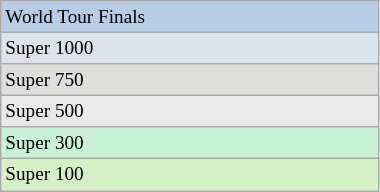<table class=wikitable style=font-size:80%;width:20%>
<tr bgcolor=#B6CDE5>
<td>World Tour Finals</td>
</tr>
<tr bgcolor=#DAE4EA>
<td>Super 1000</td>
</tr>
<tr bgcolor=#DEDEDC>
<td>Super 750</td>
</tr>
<tr bgcolor=#E9E9E9>
<td>Super 500</td>
</tr>
<tr bgcolor=#C7F2D5>
<td>Super 300</td>
</tr>
<tr bgcolor=#D4F1C5>
<td>Super 100</td>
</tr>
</table>
